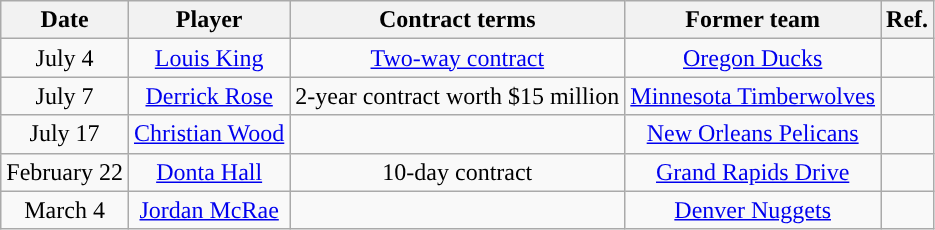<table class="wikitable sortable sortable" style="text-align: center">
<tr>
<th>Date</th>
<th>Player</th>
<th>Contract terms</th>
<th>Former team</th>
<th>Ref.</th>
</tr>
<tr>
<td>July 4</td>
<td><a href='#'>Louis King</a></td>
<td><a href='#'>Two-way contract</a></td>
<td><a href='#'>Oregon Ducks</a></td>
<td></td>
</tr>
<tr>
<td>July 7</td>
<td><a href='#'>Derrick Rose</a></td>
<td>2-year contract worth $15 million</td>
<td><a href='#'>Minnesota Timberwolves</a></td>
<td></td>
</tr>
<tr>
<td>July 17</td>
<td><a href='#'>Christian Wood</a></td>
<td></td>
<td><a href='#'>New Orleans Pelicans</a></td>
<td></td>
</tr>
<tr>
<td>February 22</td>
<td><a href='#'>Donta Hall</a></td>
<td>10-day contract</td>
<td><a href='#'>Grand Rapids Drive</a></td>
<td></td>
</tr>
<tr>
<td>March 4</td>
<td><a href='#'>Jordan McRae</a></td>
<td></td>
<td><a href='#'>Denver Nuggets</a></td>
<td></td>
</tr>
</table>
